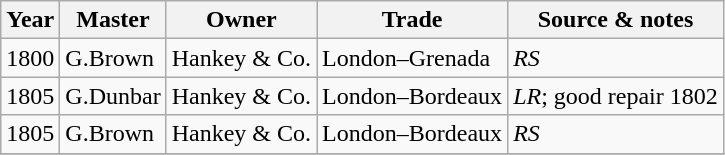<table class=" wikitable">
<tr>
<th>Year</th>
<th>Master</th>
<th>Owner</th>
<th>Trade</th>
<th>Source & notes</th>
</tr>
<tr>
<td>1800</td>
<td>G.Brown</td>
<td>Hankey & Co.</td>
<td>London–Grenada</td>
<td><em>RS</em></td>
</tr>
<tr>
<td>1805</td>
<td>G.Dunbar</td>
<td>Hankey & Co.</td>
<td>London–Bordeaux</td>
<td><em>LR</em>; good repair 1802</td>
</tr>
<tr>
<td>1805</td>
<td>G.Brown</td>
<td>Hankey & Co.</td>
<td>London–Bordeaux</td>
<td><em>RS</em></td>
</tr>
<tr>
</tr>
</table>
